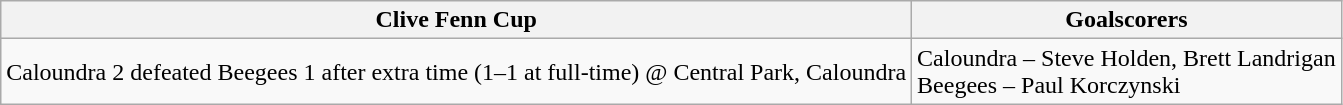<table class="wikitable">
<tr>
<th>Clive Fenn Cup</th>
<th>Goalscorers</th>
</tr>
<tr>
<td>Caloundra 2 defeated Beegees 1 after extra time (1–1 at full-time) @ Central Park, Caloundra</td>
<td>Caloundra – Steve Holden, Brett Landrigan<br>Beegees – Paul Korczynski</td>
</tr>
</table>
